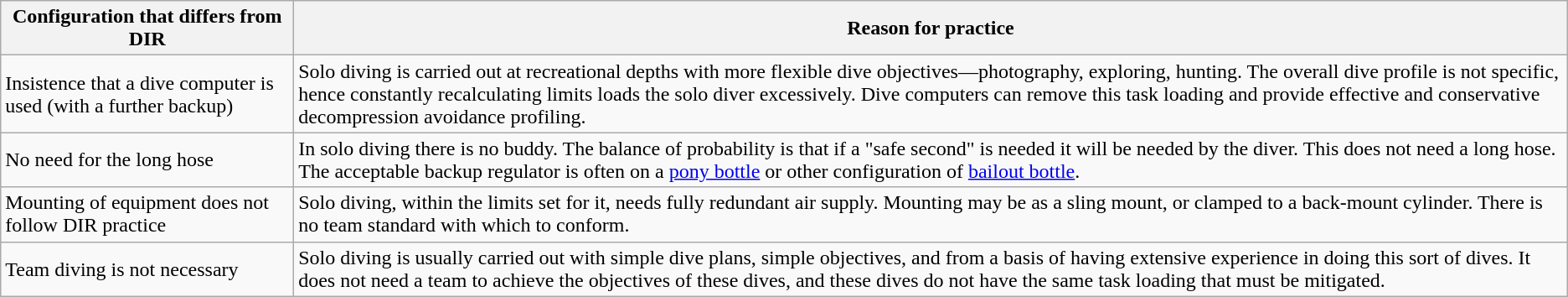<table class="wikitable">
<tr>
<th scope="col">Configuration that differs from DIR</th>
<th scope="col">Reason for practice</th>
</tr>
<tr>
<td>Insistence that a dive computer is used (with a further backup)</td>
<td>Solo diving is carried out at recreational depths with more flexible dive objectives—photography, exploring, hunting. The overall dive profile is not specific, hence constantly recalculating limits loads the solo diver excessively.  Dive computers can remove this task loading and provide effective and conservative decompression avoidance profiling.</td>
</tr>
<tr>
<td>No need for the long hose</td>
<td>In solo diving there is no buddy. The balance of probability is that if a "safe second" is needed it will be needed by the diver. This does not need a long hose. The acceptable backup regulator is often on a <a href='#'>pony bottle</a> or other configuration of <a href='#'>bailout bottle</a>.</td>
</tr>
<tr>
<td>Mounting of equipment does not follow DIR practice</td>
<td>Solo diving, within the limits set for it, needs fully redundant air supply. Mounting may be as a sling mount, or clamped to a back-mount cylinder. There is no team standard with which to conform.</td>
</tr>
<tr>
<td>Team diving is not necessary</td>
<td>Solo diving is usually carried out with simple dive plans, simple objectives, and from a basis of having extensive experience in doing this sort of dives.  It does not need a team to achieve the objectives of these dives, and these dives do not have the same task loading that must be mitigated.</td>
</tr>
</table>
